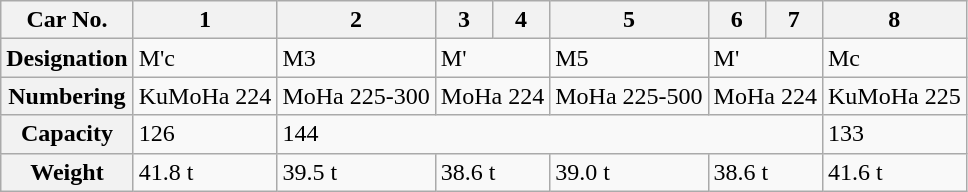<table class="wikitable">
<tr>
<th>Car No.</th>
<th>1</th>
<th>2</th>
<th>3</th>
<th>4</th>
<th>5</th>
<th>6</th>
<th>7</th>
<th>8</th>
</tr>
<tr>
<th>Designation</th>
<td>M'c</td>
<td>M3</td>
<td colspan="2">M'</td>
<td>M5</td>
<td colspan="2">M'</td>
<td>Mc</td>
</tr>
<tr>
<th>Numbering</th>
<td>KuMoHa 224</td>
<td>MoHa 225-300</td>
<td colspan="2">MoHa 224</td>
<td>MoHa 225-500</td>
<td colspan="2">MoHa 224</td>
<td>KuMoHa 225</td>
</tr>
<tr>
<th>Capacity</th>
<td>126</td>
<td colspan="6">144</td>
<td>133</td>
</tr>
<tr>
<th>Weight</th>
<td>41.8 t</td>
<td>39.5 t</td>
<td colspan="2">38.6 t</td>
<td>39.0 t</td>
<td colspan="2">38.6 t</td>
<td>41.6 t</td>
</tr>
</table>
